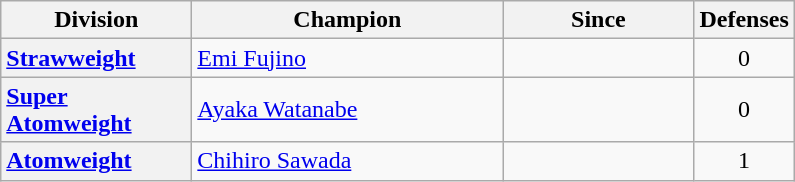<table class="wikitable sortable">
<tr>
<th width=120>Division</th>
<th width=200>Champion</th>
<th width=120>Since</th>
<th>Defenses</th>
</tr>
<tr>
<th style="text-align:left;"><a href='#'>Strawweight</a></th>
<td> <a href='#'>Emi Fujino</a></td>
<td></td>
<td align=center>0</td>
</tr>
<tr>
<th style="text-align:left;"><a href='#'>Super Atomweight</a></th>
<td> <a href='#'>Ayaka Watanabe</a></td>
<td></td>
<td align=center>0</td>
</tr>
<tr>
<th style="text-align:left;"><a href='#'>Atomweight</a></th>
<td> <a href='#'>Chihiro Sawada</a></td>
<td></td>
<td align=center>1</td>
</tr>
</table>
